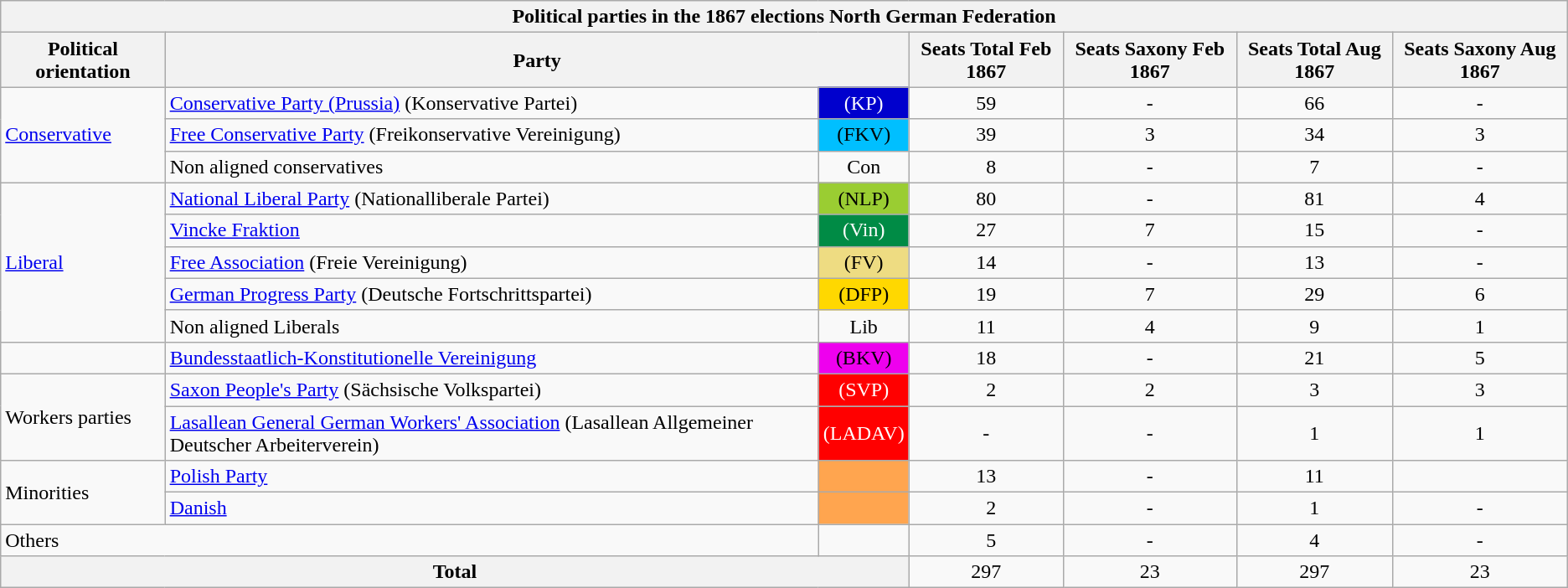<table class="wikitable">
<tr>
<th colspan="8">Political parties in the 1867 elections North German Federation</th>
</tr>
<tr>
<th colspan="2">Political orientation</th>
<th colspan="2">Party</th>
<th>Seats Total  Feb 1867</th>
<th>Seats Saxony  Feb 1867</th>
<th>Seats Total  Aug 1867</th>
<th>Seats Saxony  Aug 1867</th>
</tr>
<tr>
<td rowspan="3" colspan="2"><a href='#'>Conservative</a></td>
<td><a href='#'>Conservative Party (Prussia)</a> (Konservative Partei)</td>
<td style="background-color:#0000CD; width:50px; color:white" align="center">(KP)</td>
<td align="center">59</td>
<td align="center">-</td>
<td align="center">66</td>
<td align="center">-</td>
</tr>
<tr>
<td><a href='#'>Free Conservative Party</a> (Freikonservative Vereinigung)</td>
<td style="background-color:#00BFFF; width:20px" align="center">(FKV)</td>
<td align="center">39</td>
<td align="center">3</td>
<td align="center">34</td>
<td align="center">3</td>
</tr>
<tr>
<td>Non aligned conservatives</td>
<td align="center">Con</td>
<td align="center">  8</td>
<td align="center">-</td>
<td align="center">7</td>
<td align="center">-</td>
</tr>
<tr>
<td rowspan="5" colspan="2"><a href='#'>Liberal</a></td>
<td><a href='#'>National Liberal Party</a> (Nationalliberale Partei)</td>
<td style="background-color:#9ACD32; width:20px" align="center">(NLP)</td>
<td align="center">80</td>
<td align="center">-</td>
<td align="center">81</td>
<td align="center">4</td>
</tr>
<tr>
<td><a href='#'>Vincke Fraktion</a></td>
<td style="background-color:#008B45; width:20px; color:white" align="center">(Vin)</td>
<td align="center">27</td>
<td align="center">7</td>
<td align="center">15</td>
<td align="center">-</td>
</tr>
<tr>
<td><a href='#'>Free Association</a>  (Freie Vereinigung)</td>
<td style="background-color:#EEDC82; width:20px" align="center">(FV)</td>
<td align="center">14</td>
<td align="center">-</td>
<td align="center">13</td>
<td align="center">-</td>
</tr>
<tr>
<td><a href='#'>German Progress Party</a> (Deutsche Fortschrittspartei)</td>
<td style="background-color:#FFD800; width:20px" align="center">(DFP)</td>
<td align="center">19</td>
<td align="center">7</td>
<td align="center">29</td>
<td align="center">6</td>
</tr>
<tr>
<td>Non aligned Liberals</td>
<td align="center">Lib</td>
<td align="center">11</td>
<td align="center">4</td>
<td align="center">9</td>
<td align="center">1</td>
</tr>
<tr>
<td colspan="2"></td>
<td><a href='#'>Bundesstaatlich-Konstitutionelle Vereinigung</a></td>
<td style="background-color:#EE00EE; width:20px" align="center">(BKV)</td>
<td align="center">18</td>
<td align="center">-</td>
<td align="center">21</td>
<td align="center">5</td>
</tr>
<tr>
<td rowspan="2"  colspan="2">Workers parties</td>
<td><a href='#'>Saxon People's Party</a> (Sächsische Volkspartei)</td>
<td style="background-color:#FF0000; width:20px; color:white" align="center">(SVP)</td>
<td align="center">  2</td>
<td align="center">2</td>
<td align="center">3</td>
<td align="center">3</td>
</tr>
<tr>
<td><a href='#'>Lasallean General German Workers' Association</a> (Lasallean Allgemeiner Deutscher Arbeiterverein)</td>
<td style="background-color:#FF0000; width:20px; color:white" align="center">(LADAV)</td>
<td align="center">-</td>
<td align="center">-</td>
<td align="center">1</td>
<td align="center">1</td>
</tr>
<tr>
<td rowspan="2" colspan="2">Minorities</td>
<td><a href='#'>Polish Party</a></td>
<td style="background-color:#FFA54F; width:20px"></td>
<td align="center">13</td>
<td align="center">-</td>
<td align="center">11</td>
<td align="center"></td>
</tr>
<tr>
<td><a href='#'>Danish</a></td>
<td style="background-color:#FFA54F; width:20px"></td>
<td align="center">  2</td>
<td align="center">-</td>
<td align="center">1</td>
<td align="center">-</td>
</tr>
<tr>
<td colspan="3">Others</td>
<td></td>
<td align="center">  5</td>
<td align="center">-</td>
<td align="center">4</td>
<td align="center">-</td>
</tr>
<tr>
<th colspan="4" align="left">Total</th>
<td align="center">297</td>
<td align="center">23</td>
<td align="center">297</td>
<td align="center">23</td>
</tr>
</table>
